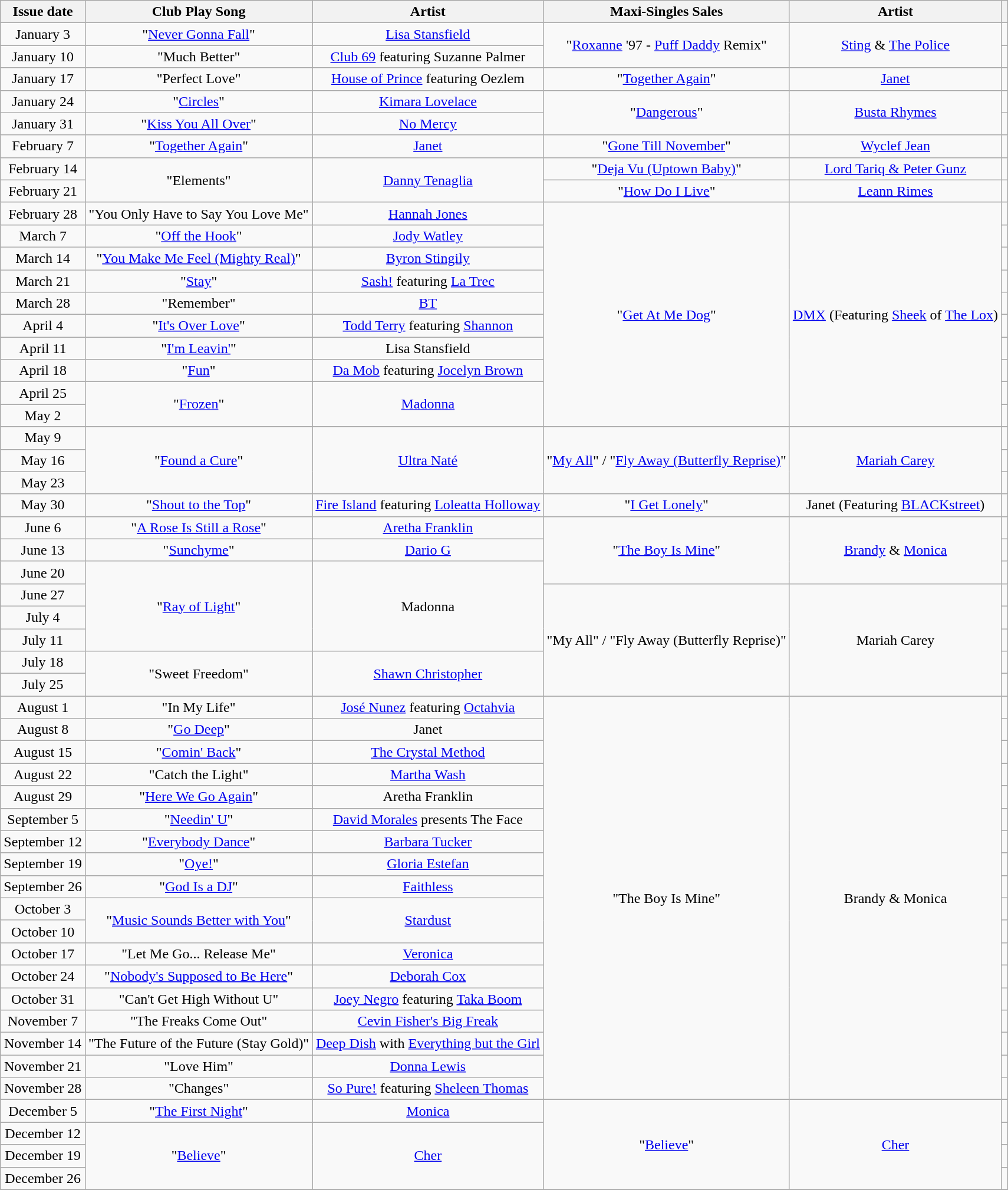<table class="wikitable" style="text-align: center;">
<tr>
<th>Issue date</th>
<th>Club Play Song</th>
<th>Artist</th>
<th>Maxi-Singles Sales</th>
<th>Artist</th>
<th></th>
</tr>
<tr>
<td>January 3</td>
<td>"<a href='#'>Never Gonna Fall</a>"</td>
<td><a href='#'>Lisa Stansfield</a></td>
<td rowspan="2">"<a href='#'>Roxanne</a> '97 - <a href='#'>Puff Daddy</a> Remix"</td>
<td rowspan="2"><a href='#'>Sting</a> & <a href='#'>The Police</a></td>
<td></td>
</tr>
<tr>
<td>January 10</td>
<td>"Much Better"</td>
<td><a href='#'>Club 69</a> featuring Suzanne Palmer</td>
<td></td>
</tr>
<tr>
<td>January 17</td>
<td>"Perfect Love"</td>
<td><a href='#'>House of Prince</a> featuring Oezlem</td>
<td>"<a href='#'>Together Again</a>"</td>
<td><a href='#'>Janet</a></td>
<td></td>
</tr>
<tr>
<td>January 24</td>
<td>"<a href='#'>Circles</a>"</td>
<td><a href='#'>Kimara Lovelace</a></td>
<td rowspan="2">"<a href='#'>Dangerous</a>"</td>
<td rowspan="2"><a href='#'>Busta Rhymes</a></td>
<td></td>
</tr>
<tr>
<td>January 31</td>
<td>"<a href='#'>Kiss You All Over</a>"</td>
<td><a href='#'>No Mercy</a></td>
<td></td>
</tr>
<tr>
<td>February 7</td>
<td>"<a href='#'>Together Again</a>"</td>
<td><a href='#'>Janet</a></td>
<td>"<a href='#'>Gone Till November</a>"</td>
<td><a href='#'>Wyclef Jean</a></td>
<td></td>
</tr>
<tr>
<td>February 14</td>
<td rowspan="2">"Elements"</td>
<td rowspan="2"><a href='#'>Danny Tenaglia</a></td>
<td>"<a href='#'>Deja Vu (Uptown Baby)</a>"</td>
<td><a href='#'>Lord Tariq & Peter Gunz</a></td>
<td></td>
</tr>
<tr>
<td>February 21</td>
<td>"<a href='#'>How Do I Live</a>"</td>
<td><a href='#'>Leann Rimes</a></td>
<td></td>
</tr>
<tr>
<td>February 28</td>
<td>"You Only Have to Say You Love Me"</td>
<td><a href='#'>Hannah Jones</a></td>
<td rowspan="10">"<a href='#'>Get At Me Dog</a>"</td>
<td rowspan="10"><a href='#'>DMX</a> (Featuring <a href='#'>Sheek</a> of <a href='#'>The Lox</a>)</td>
<td></td>
</tr>
<tr>
<td>March 7</td>
<td>"<a href='#'>Off the Hook</a>"</td>
<td><a href='#'>Jody Watley</a></td>
<td></td>
</tr>
<tr>
<td>March 14</td>
<td>"<a href='#'>You Make Me Feel (Mighty Real)</a>"</td>
<td><a href='#'>Byron Stingily</a></td>
<td></td>
</tr>
<tr>
<td>March 21</td>
<td>"<a href='#'>Stay</a>"</td>
<td><a href='#'>Sash!</a> featuring <a href='#'>La Trec</a></td>
<td></td>
</tr>
<tr>
<td>March 28</td>
<td>"Remember"</td>
<td><a href='#'>BT</a></td>
<td></td>
</tr>
<tr>
<td>April 4</td>
<td>"<a href='#'>It's Over Love</a>"</td>
<td><a href='#'>Todd Terry</a> featuring <a href='#'>Shannon</a></td>
<td></td>
</tr>
<tr>
<td>April 11</td>
<td>"<a href='#'>I'm Leavin'</a>"</td>
<td>Lisa Stansfield</td>
<td></td>
</tr>
<tr>
<td>April 18</td>
<td>"<a href='#'>Fun</a>"</td>
<td><a href='#'>Da Mob</a> featuring <a href='#'>Jocelyn Brown</a></td>
<td></td>
</tr>
<tr>
<td>April 25</td>
<td rowspan="2">"<a href='#'>Frozen</a>"</td>
<td rowspan="2"><a href='#'>Madonna</a></td>
<td></td>
</tr>
<tr>
<td>May 2</td>
<td></td>
</tr>
<tr>
<td>May 9</td>
<td rowspan="3">"<a href='#'>Found a Cure</a>"</td>
<td rowspan="3"><a href='#'>Ultra Naté</a></td>
<td rowspan="3">"<a href='#'>My All</a>" / "<a href='#'>Fly Away (Butterfly Reprise)</a>"</td>
<td rowspan="3"><a href='#'>Mariah Carey</a></td>
<td></td>
</tr>
<tr>
<td>May 16</td>
<td></td>
</tr>
<tr>
<td>May 23</td>
<td></td>
</tr>
<tr>
<td>May 30</td>
<td>"<a href='#'>Shout to the Top</a>"</td>
<td><a href='#'>Fire Island</a> featuring <a href='#'>Loleatta Holloway</a></td>
<td>"<a href='#'>I Get Lonely</a>"</td>
<td>Janet (Featuring <a href='#'>BLACKstreet</a>)</td>
<td></td>
</tr>
<tr>
<td>June 6</td>
<td>"<a href='#'>A Rose Is Still a Rose</a>"</td>
<td><a href='#'>Aretha Franklin</a></td>
<td rowspan="3">"<a href='#'>The Boy Is Mine</a>"</td>
<td rowspan="3"><a href='#'>Brandy</a> & <a href='#'>Monica</a></td>
<td></td>
</tr>
<tr>
<td>June 13</td>
<td>"<a href='#'>Sunchyme</a>"</td>
<td><a href='#'>Dario G</a></td>
<td></td>
</tr>
<tr>
<td>June 20</td>
<td rowspan="4">"<a href='#'>Ray of Light</a>"</td>
<td rowspan="4">Madonna</td>
<td></td>
</tr>
<tr>
<td>June 27</td>
<td rowspan="5">"My All" / "Fly Away (Butterfly Reprise)"</td>
<td rowspan="5">Mariah Carey</td>
<td></td>
</tr>
<tr>
<td>July 4</td>
<td></td>
</tr>
<tr>
<td>July 11</td>
<td></td>
</tr>
<tr>
<td>July 18</td>
<td rowspan="2">"Sweet Freedom"</td>
<td rowspan="2"><a href='#'>Shawn Christopher</a></td>
<td></td>
</tr>
<tr>
<td>July 25</td>
<td></td>
</tr>
<tr>
<td>August 1</td>
<td>"In My Life"</td>
<td><a href='#'>José Nunez</a> featuring <a href='#'>Octahvia</a></td>
<td rowspan="18">"The Boy Is Mine"</td>
<td rowspan="18">Brandy & Monica</td>
<td></td>
</tr>
<tr>
<td>August 8</td>
<td>"<a href='#'>Go Deep</a>"</td>
<td>Janet</td>
<td></td>
</tr>
<tr>
<td>August 15</td>
<td>"<a href='#'>Comin' Back</a>"</td>
<td><a href='#'>The Crystal Method</a></td>
<td></td>
</tr>
<tr>
<td>August 22</td>
<td>"Catch the Light"</td>
<td><a href='#'>Martha Wash</a></td>
<td></td>
</tr>
<tr>
<td>August 29</td>
<td>"<a href='#'>Here We Go Again</a>"</td>
<td>Aretha Franklin</td>
<td></td>
</tr>
<tr>
<td>September 5</td>
<td>"<a href='#'>Needin' U</a>"</td>
<td><a href='#'>David Morales</a> presents The Face</td>
<td></td>
</tr>
<tr>
<td>September 12</td>
<td>"<a href='#'>Everybody Dance</a>"</td>
<td><a href='#'>Barbara Tucker</a></td>
<td></td>
</tr>
<tr>
<td>September 19</td>
<td>"<a href='#'>Oye!</a>"</td>
<td><a href='#'>Gloria Estefan</a></td>
<td></td>
</tr>
<tr>
<td>September 26</td>
<td>"<a href='#'>God Is a DJ</a>"</td>
<td><a href='#'>Faithless</a></td>
<td></td>
</tr>
<tr>
<td>October 3</td>
<td rowspan="2">"<a href='#'>Music Sounds Better with You</a>"</td>
<td rowspan="2"><a href='#'>Stardust</a></td>
<td></td>
</tr>
<tr>
<td>October 10</td>
<td></td>
</tr>
<tr>
<td>October 17</td>
<td>"Let Me Go... Release Me"</td>
<td><a href='#'>Veronica</a></td>
<td></td>
</tr>
<tr>
<td>October 24</td>
<td>"<a href='#'>Nobody's Supposed to Be Here</a>"</td>
<td><a href='#'>Deborah Cox</a></td>
<td></td>
</tr>
<tr>
<td>October 31</td>
<td>"Can't Get High Without U"</td>
<td><a href='#'>Joey Negro</a> featuring <a href='#'>Taka Boom</a></td>
<td></td>
</tr>
<tr>
<td>November 7</td>
<td>"The Freaks Come Out"</td>
<td><a href='#'>Cevin Fisher's Big Freak</a></td>
<td></td>
</tr>
<tr>
<td>November 14</td>
<td>"The Future of the Future (Stay Gold)"</td>
<td><a href='#'>Deep Dish</a> with <a href='#'>Everything but the Girl</a></td>
<td></td>
</tr>
<tr>
<td>November 21</td>
<td>"Love Him"</td>
<td><a href='#'>Donna Lewis</a></td>
<td></td>
</tr>
<tr>
<td>November 28</td>
<td>"Changes"</td>
<td><a href='#'>So Pure!</a> featuring <a href='#'>Sheleen Thomas</a></td>
<td></td>
</tr>
<tr>
<td>December 5</td>
<td>"<a href='#'>The First Night</a>"</td>
<td><a href='#'>Monica</a></td>
<td rowspan="4">"<a href='#'>Believe</a>"</td>
<td rowspan="4"><a href='#'>Cher</a></td>
<td></td>
</tr>
<tr>
<td>December 12</td>
<td rowspan="3">"<a href='#'>Believe</a>"</td>
<td rowspan="3"><a href='#'>Cher</a></td>
<td></td>
</tr>
<tr>
<td>December 19</td>
<td></td>
</tr>
<tr>
<td>December 26</td>
<td></td>
</tr>
<tr>
</tr>
</table>
